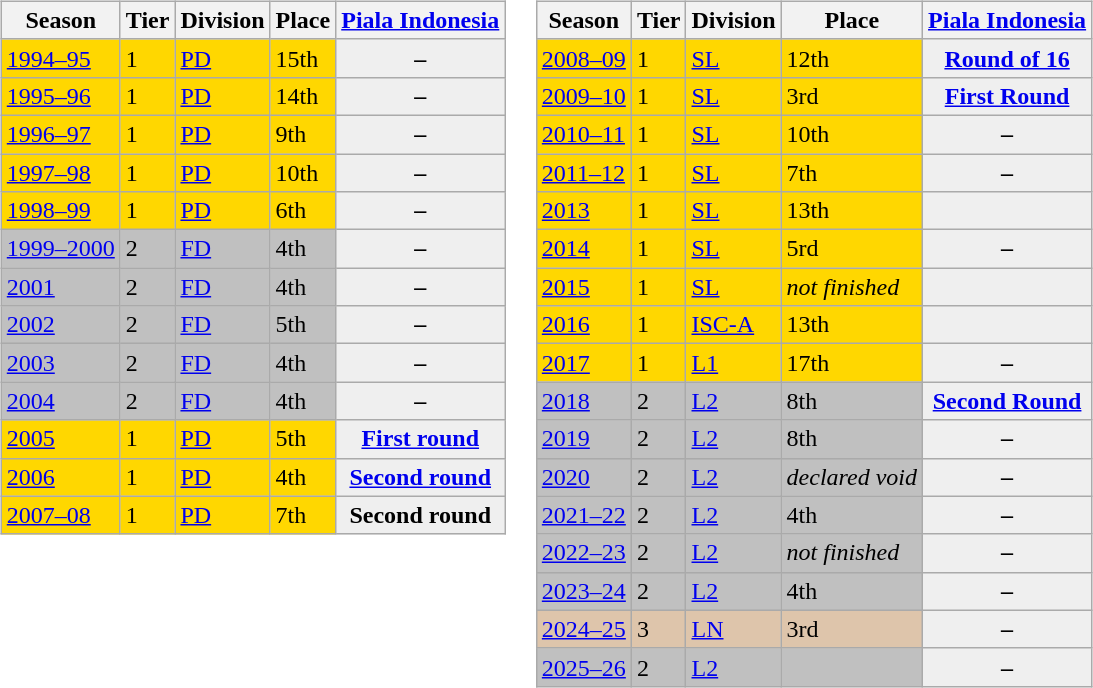<table>
<tr>
<td valign="top" width=0%><br><table class="wikitable">
<tr style="background:#f0f6fa;">
<th>Season</th>
<th>Tier</th>
<th>Division</th>
<th>Place</th>
<th><a href='#'>Piala Indonesia</a></th>
</tr>
<tr>
<td style="background:gold;"><a href='#'>1994–95</a></td>
<td style="background:gold;">1</td>
<td style="background:gold;"><a href='#'>PD</a></td>
<td style="background:gold;">15th </td>
<th style="background:#efefef;">–</th>
</tr>
<tr>
<td style="background:gold;"><a href='#'>1995–96</a></td>
<td style="background:gold;">1</td>
<td style="background:gold;"><a href='#'>PD</a></td>
<td style="background:gold;">14th </td>
<th style="background:#efefef;">–</th>
</tr>
<tr>
<td style="background:gold;"><a href='#'>1996–97</a></td>
<td style="background:gold;">1</td>
<td style="background:gold;"><a href='#'>PD</a></td>
<td style="background:gold;">9th </td>
<th style="background:#efefef;">–</th>
</tr>
<tr>
<td style="background:gold;"><a href='#'>1997–98</a></td>
<td style="background:gold;">1</td>
<td style="background:gold;"><a href='#'>PD</a></td>
<td style="background:gold;">10th </td>
<th style="background:#efefef;">–</th>
</tr>
<tr>
<td style="background:gold;"><a href='#'>1998–99</a></td>
<td style="background:gold;">1</td>
<td style="background:gold;"><a href='#'>PD</a></td>
<td style="background:gold;">6th </td>
<th style="background:#efefef;">–</th>
</tr>
<tr>
<td style="background:silver;"><a href='#'>1999–2000</a></td>
<td style="background:silver;">2</td>
<td style="background:silver;"><a href='#'>FD</a></td>
<td style="background:silver;">4th </td>
<th style="background:#efefef;">–</th>
</tr>
<tr>
<td style="background:silver;"><a href='#'>2001</a></td>
<td style="background:silver;">2</td>
<td style="background:silver;"><a href='#'>FD</a></td>
<td style="background:silver;">4th </td>
<th style="background:#efefef;">–</th>
</tr>
<tr>
<td style="background:silver;"><a href='#'>2002</a></td>
<td style="background:silver;">2</td>
<td style="background:silver;"><a href='#'>FD</a></td>
<td style="background:silver;">5th </td>
<th style="background:#efefef;">–</th>
</tr>
<tr>
<td style="background:silver;"><a href='#'>2003</a></td>
<td style="background:silver;">2</td>
<td style="background:silver;"><a href='#'>FD</a></td>
<td style="background:silver;">4th </td>
<th style="background:#efefef;">–</th>
</tr>
<tr>
<td style="background:silver;"><a href='#'>2004</a></td>
<td style="background:silver;">2</td>
<td style="background:silver;"><a href='#'>FD</a></td>
<td style="background:silver;">4th </td>
<th style="background:#efefef;">–</th>
</tr>
<tr>
<td style="background:gold;"><a href='#'>2005</a></td>
<td style="background:gold;">1</td>
<td style="background:gold;"><a href='#'>PD</a></td>
<td style="background:gold;">5th </td>
<th style="background:#efefef;"><a href='#'>First round</a></th>
</tr>
<tr>
<td style="background:gold;"><a href='#'>2006</a></td>
<td style="background:gold;">1</td>
<td style="background:gold;"><a href='#'>PD</a></td>
<td style="background:gold;">4th </td>
<th style="background:#efefef;"><a href='#'>Second round</a></th>
</tr>
<tr>
<td style="background:gold;"><a href='#'>2007–08</a></td>
<td style="background:gold;">1</td>
<td style="background:gold;"><a href='#'>PD</a></td>
<td style="background:gold;">7th </td>
<th style="background:#efefef;">Second round</th>
</tr>
</table>
</td>
<td valign="top" width=0%><br><table class="wikitable">
<tr style="background:#f0f6fa;">
<th>Season</th>
<th>Tier</th>
<th>Division</th>
<th>Place</th>
<th><a href='#'>Piala Indonesia</a></th>
</tr>
<tr>
<td style="background:gold;"><a href='#'>2008–09</a></td>
<td style="background:gold;">1</td>
<td style="background:gold;"><a href='#'>SL</a></td>
<td style="background:gold;">12th</td>
<th style="background:#efefef;"><a href='#'>Round of 16</a></th>
</tr>
<tr>
<td style="background:gold;"><a href='#'>2009–10</a></td>
<td style="background:gold;">1</td>
<td style="background:gold;"><a href='#'>SL</a></td>
<td style="background:gold;">3rd</td>
<th style="background:#efefef;"><a href='#'>First Round</a></th>
</tr>
<tr>
<td style="background:gold;"><a href='#'>2010–11</a></td>
<td style="background:gold;">1</td>
<td style="background:gold;"><a href='#'>SL</a></td>
<td style="background:gold;">10th</td>
<th style="background:#efefef;">–</th>
</tr>
<tr>
<td style="background:gold;"><a href='#'>2011–12</a></td>
<td style="background:gold;">1</td>
<td style="background:gold;"><a href='#'>SL</a></td>
<td style="background:gold;">7th</td>
<th style="background:#efefef;">–</th>
</tr>
<tr>
<td style="background:gold;"><a href='#'>2013</a></td>
<td style="background:gold;">1</td>
<td style="background:gold;"><a href='#'>SL</a></td>
<td style="background:gold;">13th</td>
<th style="background:#efefef;"></th>
</tr>
<tr>
<td style="background:gold;"><a href='#'>2014</a></td>
<td style="background:gold;">1</td>
<td style="background:gold;"><a href='#'>SL</a></td>
<td style="background:gold;">5rd </td>
<th style="background:#efefef;">–</th>
</tr>
<tr>
<td style="background:gold;"><a href='#'>2015</a></td>
<td style="background:gold;">1</td>
<td style="background:gold;"><a href='#'>SL</a></td>
<td style="background:gold;"><em>not finished</em></td>
<th style="background:#efefef;"></th>
</tr>
<tr>
<td style="background:gold;"><a href='#'>2016</a></td>
<td style="background:gold;">1</td>
<td style="background:gold;"><a href='#'>ISC-A</a></td>
<td style="background:gold;">13th</td>
<th style="background:#efefef;"></th>
</tr>
<tr>
<td style="background:gold;"><a href='#'>2017</a></td>
<td style="background:gold;">1</td>
<td style="background:gold;"><a href='#'>L1</a></td>
<td style="background:gold;">17th</td>
<th style="background:#efefef;">–</th>
</tr>
<tr>
<td style="background:silver;"><a href='#'>2018</a></td>
<td style="background:silver;">2</td>
<td style="background:silver;"><a href='#'>L2</a></td>
<td style="background:silver;">8th </td>
<th style="background:#efefef;"><a href='#'>Second Round</a></th>
</tr>
<tr>
<td style="background:silver;"><a href='#'>2019</a></td>
<td style="background:silver;">2</td>
<td style="background:silver;"><a href='#'>L2</a></td>
<td style="background:silver;">8th </td>
<th style="background:#efefef;">–</th>
</tr>
<tr>
<td style="background:silver;"><a href='#'>2020</a></td>
<td style="background:silver;">2</td>
<td style="background:silver;"><a href='#'>L2</a></td>
<td style="background:silver;"><em>declared void</em></td>
<th style="background:#efefef;">–</th>
</tr>
<tr>
<td style="background:silver;"><a href='#'>2021–22</a></td>
<td style="background:silver;">2</td>
<td style="background:silver;"><a href='#'>L2</a></td>
<td style="background:silver;">4th </td>
<th style="background:#efefef;">–</th>
</tr>
<tr>
<td style="background:silver;"><a href='#'>2022–23</a></td>
<td style="background:silver;">2</td>
<td style="background:silver;"><a href='#'>L2</a></td>
<td style="background:silver;"><em>not finished</em></td>
<th style="background:#efefef;">–</th>
</tr>
<tr>
<td style="background:silver;"><a href='#'>2023–24</a></td>
<td style="background:silver;">2</td>
<td style="background:silver;"><a href='#'>L2</a></td>
<td style="background:silver;">4th </td>
<th style="background:#efefef;">–</th>
</tr>
<tr>
<td style="background:#dec5ab;"><a href='#'>2024–25</a></td>
<td style="background:#dec5ab;">3</td>
<td style="background:#dec5ab;"><a href='#'>LN</a></td>
<td style="background:#dec5ab;">3rd</td>
<th style="background:#efefef;">–</th>
</tr>
<tr>
<td style="background:silver;"><a href='#'>2025–26</a></td>
<td style="background:silver;">2</td>
<td style="background:silver;"><a href='#'>L2</a></td>
<td style="background:silver;"></td>
<th style="background:#efefef;">–</th>
</tr>
</table>
</td>
</tr>
</table>
